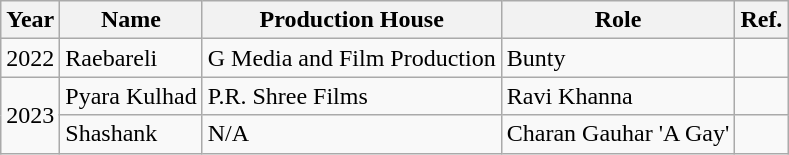<table class="wikitable sortable">
<tr>
<th>Year</th>
<th>Name</th>
<th>Production House</th>
<th>Role</th>
<th>Ref.</th>
</tr>
<tr>
<td>2022</td>
<td>Raebareli</td>
<td>G Media and Film Production</td>
<td>Bunty</td>
<td></td>
</tr>
<tr>
<td rowspan="2">2023</td>
<td>Pyara Kulhad</td>
<td>P.R. Shree Films</td>
<td>Ravi Khanna</td>
<td></td>
</tr>
<tr>
<td>Shashank</td>
<td>N/A</td>
<td>Charan Gauhar 'A Gay'</td>
<td></td>
</tr>
</table>
